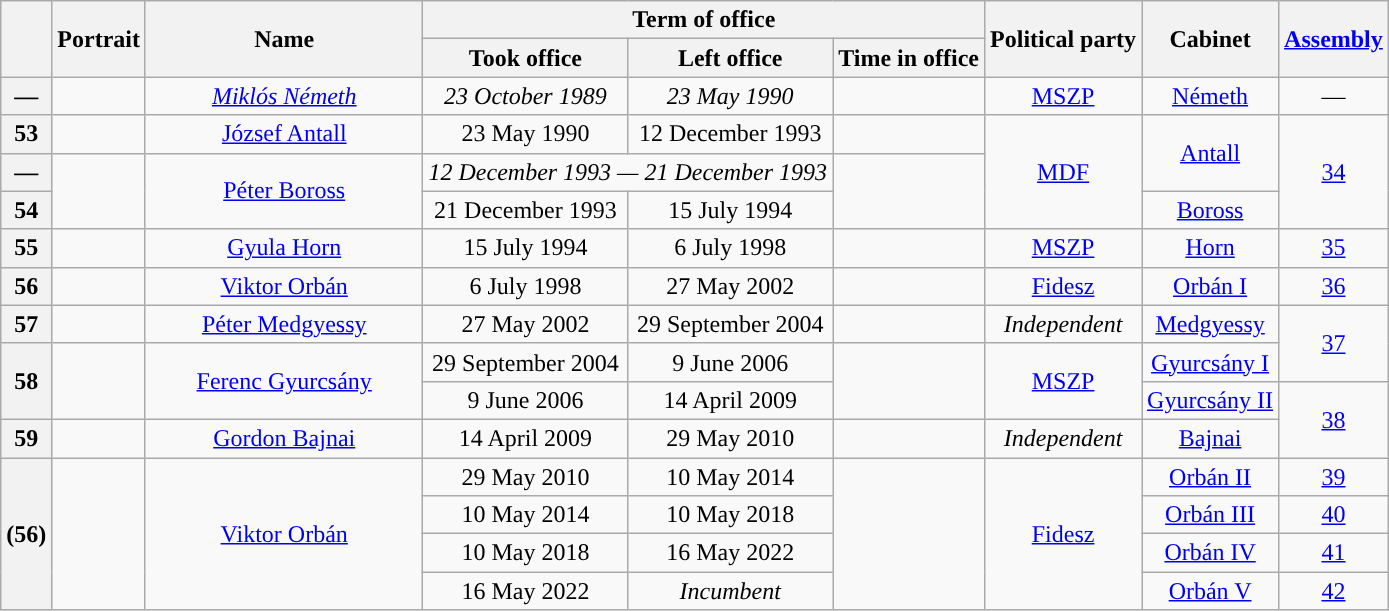<table class="wikitable" style="text-align:center;">
<tr>
<th rowspan=2></th>
<th rowspan=2>Portrait</th>
<th width=20% rowspan=2>Name<br></th>
<th colspan=3>Term of office</th>
<th rowspan=2>Political party</th>
<th rowspan=2>Cabinet</th>
<th rowspan=2><a href='#'>Assembly</a><br></th>
</tr>
<tr>
<th>Took office</th>
<th>Left office</th>
<th>Time in office</th>
</tr>
<tr>
<th style="background:">—</th>
<td></td>
<td><em><a href='#'>Miklós Németh</a></em><br></td>
<td><em>23 October 1989</em></td>
<td><em>23 May 1990</em></td>
<td><em></em></td>
<td><a href='#'>MSZP</a></td>
<td><a href='#'>Németh</a><br></td>
<td>—</td>
</tr>
<tr>
<th style="background:">53</th>
<td></td>
<td><a href='#'>József Antall</a><br></td>
<td>23 May 1990</td>
<td>12 December 1993<br></td>
<td></td>
<td rowspan=3><a href='#'>MDF</a></td>
<td rowspan=2><a href='#'>Antall</a><br></td>
<td rowspan=3><a href='#'>34 </a></td>
</tr>
<tr>
<th style="background:">—</th>
<td rowspan=2></td>
<td rowspan=2><a href='#'>Péter Boross</a><br></td>
<td colspan=2><em>12 December 1993 — 21 December 1993<br></em></td>
<td rowspan=2></td>
</tr>
<tr>
<th style="background:">54</th>
<td>21 December 1993</td>
<td>15 July 1994</td>
<td><a href='#'>Boross</a><br></td>
</tr>
<tr>
<th style="background:">55</th>
<td></td>
<td><a href='#'>Gyula Horn</a><br></td>
<td>15 July 1994</td>
<td>6 July 1998</td>
<td></td>
<td><a href='#'>MSZP</a></td>
<td><a href='#'>Horn</a><br></td>
<td><a href='#'>35 </a></td>
</tr>
<tr>
<th style="background:">56</th>
<td></td>
<td><a href='#'>Viktor Orbán</a><br></td>
<td>6 July 1998</td>
<td>27 May 2002</td>
<td></td>
<td><a href='#'>Fidesz</a></td>
<td><a href='#'>Orbán I</a><br></td>
<td><a href='#'>36 </a></td>
</tr>
<tr>
<th style="background:">57</th>
<td></td>
<td><a href='#'>Péter Medgyessy</a><br></td>
<td>27 May 2002</td>
<td>29 September 2004<br></td>
<td></td>
<td><em>Independent</em></td>
<td><a href='#'>Medgyessy</a><br></td>
<td rowspan=2><a href='#'>37 </a></td>
</tr>
<tr>
<th rowspan=2 style="background:">58</th>
<td rowspan=2></td>
<td rowspan=2><a href='#'>Ferenc Gyurcsány</a><br></td>
<td>29 September 2004</td>
<td>9 June 2006</td>
<td rowspan=2></td>
<td rowspan=2><a href='#'>MSZP</a></td>
<td><a href='#'>Gyurcsány I</a><br></td>
</tr>
<tr>
<td>9 June 2006</td>
<td>14 April 2009<br></td>
<td><a href='#'>Gyurcsány II</a><br></td>
<td rowspan=2><a href='#'>38 </a></td>
</tr>
<tr>
<th style="background:">59</th>
<td></td>
<td><a href='#'>Gordon Bajnai</a><br></td>
<td>14 April 2009</td>
<td>29 May 2010</td>
<td></td>
<td><em>Independent</em></td>
<td><a href='#'>Bajnai</a><br></td>
</tr>
<tr>
<th rowspan=4 style="background:">(56)</th>
<td rowspan=4></td>
<td rowspan=4><a href='#'>Viktor Orbán</a><br></td>
<td>29 May 2010</td>
<td>10 May 2014</td>
<td rowspan=4></td>
<td rowspan=4><a href='#'>Fidesz</a></td>
<td><a href='#'>Orbán II</a><br></td>
<td><a href='#'>39 </a></td>
</tr>
<tr>
<td>10 May 2014</td>
<td>10 May 2018</td>
<td><a href='#'>Orbán III</a><br></td>
<td><a href='#'>40 </a></td>
</tr>
<tr>
<td>10 May 2018</td>
<td>16 May 2022</td>
<td><a href='#'>Orbán IV</a><br></td>
<td><a href='#'>41 </a></td>
</tr>
<tr>
<td>16 May 2022</td>
<td><em>Incumbent</em></td>
<td><a href='#'>Orbán V</a><br></td>
<td><a href='#'>42 </a></td>
</tr>
</table>
